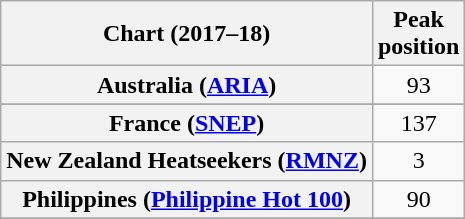<table class="wikitable sortable plainrowheaders" style="text-align:center">
<tr>
<th scope="col">Chart (2017–18)</th>
<th scope="col">Peak<br>position</th>
</tr>
<tr>
<th scope="row">Australia (<a href='#'>ARIA</a>)</th>
<td>93</td>
</tr>
<tr>
</tr>
<tr>
<th scope="row">France (<a href='#'>SNEP</a>)</th>
<td>137</td>
</tr>
<tr>
<th scope="row">New Zealand Heatseekers (<a href='#'>RMNZ</a>)</th>
<td>3</td>
</tr>
<tr>
<th scope="row">Philippines (<a href='#'>Philippine Hot 100</a>)</th>
<td>90</td>
</tr>
<tr>
</tr>
<tr>
</tr>
<tr>
</tr>
<tr>
</tr>
</table>
